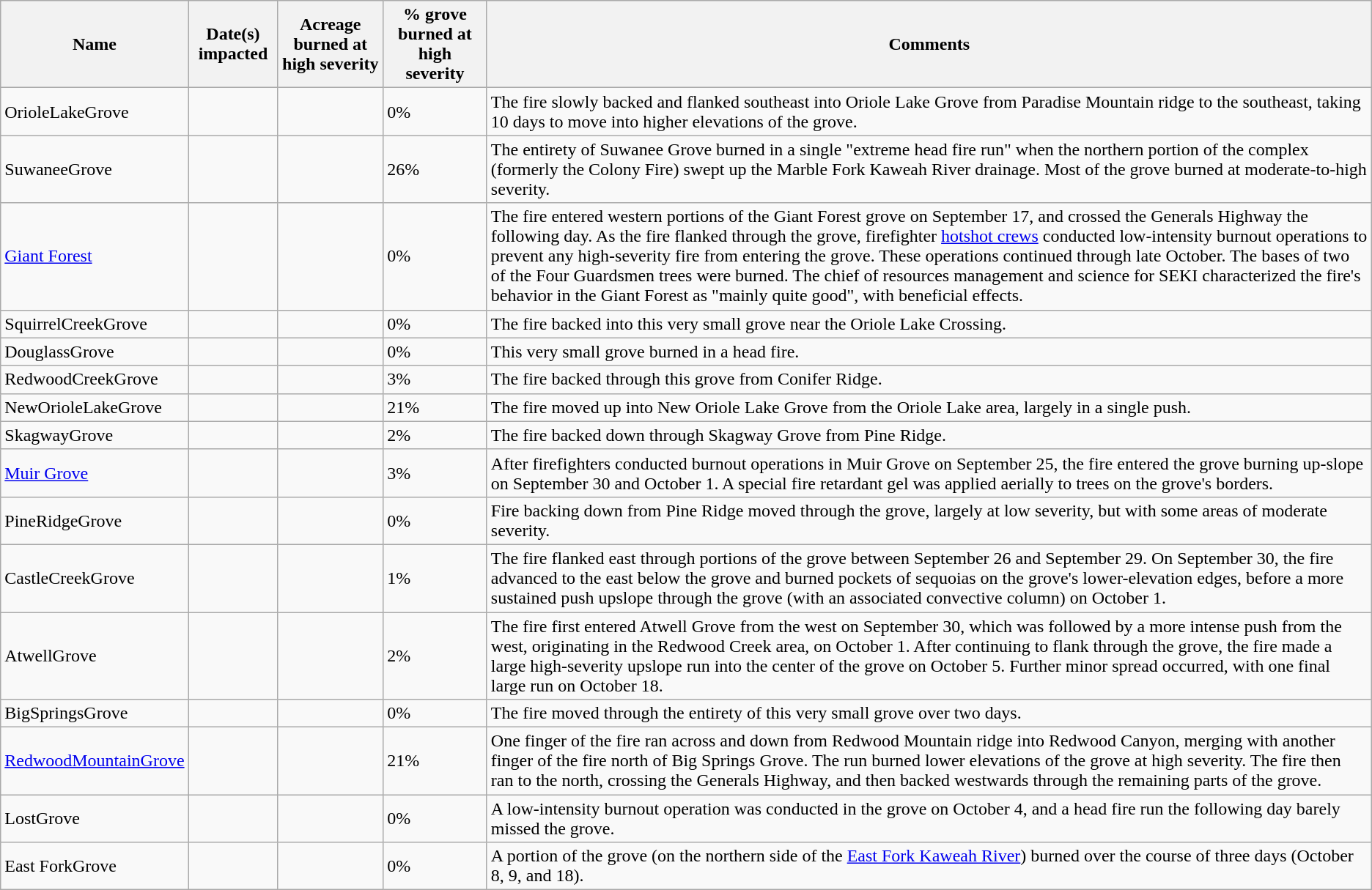<table class="wikitable">
<tr>
<th>Name</th>
<th>Date(s) impacted</th>
<th>Acreage burned at high severity</th>
<th>% grove burned at high severity</th>
<th>Comments</th>
</tr>
<tr>
<td>OrioleLakeGrove</td>
<td></td>
<td></td>
<td>0%</td>
<td>The fire slowly backed and flanked southeast into Oriole Lake Grove from Paradise Mountain ridge to the southeast, taking 10 days to move into higher elevations of the grove.</td>
</tr>
<tr>
<td>SuwaneeGrove</td>
<td></td>
<td></td>
<td>26%</td>
<td>The entirety of Suwanee Grove burned in a single "extreme head fire run" when the northern portion of the complex (formerly the Colony Fire) swept up the Marble Fork Kaweah River drainage. Most of the grove burned at moderate-to-high severity.</td>
</tr>
<tr>
<td><a href='#'>Giant Forest</a></td>
<td></td>
<td></td>
<td>0%</td>
<td>The fire entered western portions of the Giant Forest grove on September 17, and crossed the Generals Highway the following day. As the fire flanked through the grove, firefighter <a href='#'>hotshot crews</a> conducted low-intensity burnout operations to prevent any high-severity fire from entering the grove. These operations continued through late October. The bases of two of the Four Guardsmen trees were burned. The chief of resources management and science for SEKI characterized the fire's behavior in the Giant Forest as "mainly quite good", with beneficial effects.</td>
</tr>
<tr>
<td>SquirrelCreekGrove</td>
<td></td>
<td></td>
<td>0%</td>
<td>The fire backed into this very small grove near the Oriole Lake Crossing.</td>
</tr>
<tr>
<td>DouglassGrove</td>
<td></td>
<td></td>
<td>0%</td>
<td>This very small grove burned in a head fire.</td>
</tr>
<tr>
<td>RedwoodCreekGrove</td>
<td></td>
<td></td>
<td>3%</td>
<td>The fire backed through this grove from Conifer Ridge.</td>
</tr>
<tr>
<td>NewOrioleLakeGrove</td>
<td></td>
<td></td>
<td>21%</td>
<td>The fire moved up into New Oriole Lake Grove from the Oriole Lake area, largely in a single push.</td>
</tr>
<tr>
<td>SkagwayGrove</td>
<td></td>
<td></td>
<td>2%</td>
<td>The fire backed down through Skagway Grove from Pine Ridge.</td>
</tr>
<tr>
<td><a href='#'>Muir Grove</a></td>
<td></td>
<td></td>
<td>3%</td>
<td>After firefighters conducted burnout operations in Muir Grove on September 25, the fire entered the grove burning up-slope on September 30 and October 1. A special fire retardant gel was applied aerially to trees on the grove's borders.</td>
</tr>
<tr>
<td>PineRidgeGrove</td>
<td></td>
<td></td>
<td>0%</td>
<td>Fire backing down from Pine Ridge moved through the grove, largely at low severity, but with some areas of moderate severity.</td>
</tr>
<tr>
<td>CastleCreekGrove</td>
<td></td>
<td></td>
<td>1%</td>
<td>The fire flanked east through portions of the grove between September 26 and September 29. On September 30, the fire advanced to the east below the grove and burned pockets of sequoias on the grove's lower-elevation edges, before a more sustained push upslope through the grove (with an associated convective column) on October 1.</td>
</tr>
<tr>
<td>AtwellGrove</td>
<td></td>
<td></td>
<td>2%</td>
<td>The fire first entered Atwell Grove from the west on September 30, which was followed by a more intense push from the west, originating in the Redwood Creek area, on October 1. After continuing to flank through the grove, the fire made a large high-severity upslope run into the center of the grove on October 5. Further minor spread occurred, with one final large run on October 18.</td>
</tr>
<tr>
<td>BigSpringsGrove</td>
<td></td>
<td></td>
<td>0%</td>
<td>The fire moved through the entirety of this very small grove over two days.</td>
</tr>
<tr>
<td><a href='#'>RedwoodMountainGrove</a></td>
<td></td>
<td></td>
<td>21%</td>
<td>One finger of the fire ran across and down from Redwood Mountain ridge into Redwood Canyon, merging with another finger of the fire north of Big Springs Grove. The run burned lower elevations of the grove at high severity. The fire then ran to the north, crossing the Generals Highway, and then backed westwards through the remaining parts of the grove.</td>
</tr>
<tr>
<td>LostGrove</td>
<td></td>
<td></td>
<td>0%</td>
<td>A low-intensity burnout operation was conducted in the grove on October 4, and a head fire run the following day barely missed the grove.</td>
</tr>
<tr>
<td>East ForkGrove</td>
<td></td>
<td></td>
<td>0%</td>
<td>A portion of the grove (on the northern side of the <a href='#'>East Fork Kaweah River</a>) burned over the course of three days (October 8, 9, and 18).</td>
</tr>
</table>
